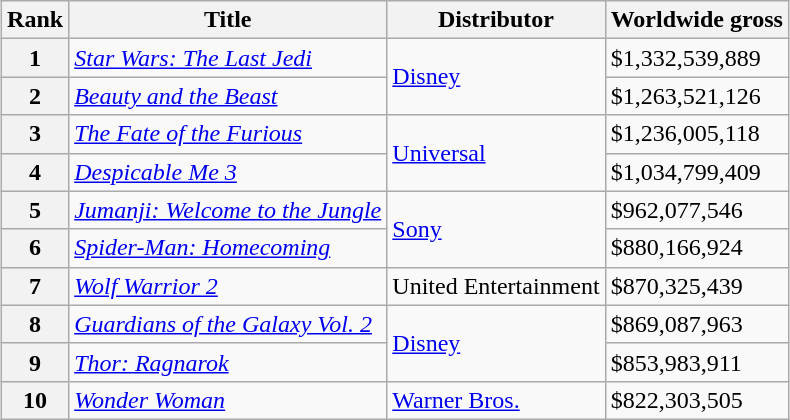<table class="wikitable sortable" style="margin:auto; margin:auto;">
<tr>
<th>Rank</th>
<th>Title</th>
<th>Distributor</th>
<th>Worldwide gross</th>
</tr>
<tr>
<th style="text-align:center;">1</th>
<td><em><a href='#'>Star Wars: The Last Jedi</a></em></td>
<td rowspan="2"><a href='#'>Disney</a></td>
<td>$1,332,539,889</td>
</tr>
<tr>
<th style="text-align:center;">2</th>
<td><em><a href='#'>Beauty and the Beast</a></em></td>
<td>$1,263,521,126</td>
</tr>
<tr>
<th style="text-align:center;">3</th>
<td><em><a href='#'>The Fate of the Furious</a></em></td>
<td rowspan="2"><a href='#'>Universal</a></td>
<td>$1,236,005,118</td>
</tr>
<tr>
<th style="text-align:center;">4</th>
<td><em><a href='#'>Despicable Me 3</a></em></td>
<td>$1,034,799,409</td>
</tr>
<tr>
<th style="text-align:center;">5</th>
<td><em><a href='#'>Jumanji: Welcome to the Jungle</a></em></td>
<td rowspan="2"><a href='#'>Sony</a></td>
<td>$962,077,546</td>
</tr>
<tr>
<th style="text-align:center;">6</th>
<td><em><a href='#'>Spider-Man: Homecoming</a></em></td>
<td>$880,166,924</td>
</tr>
<tr>
<th style="text-align:center;">7</th>
<td><em><a href='#'>Wolf Warrior 2</a></em></td>
<td>United Entertainment</td>
<td>$870,325,439</td>
</tr>
<tr>
<th style="text-align:center;">8</th>
<td><em><a href='#'>Guardians of the Galaxy Vol. 2</a></em></td>
<td rowspan="2"><a href='#'>Disney</a></td>
<td>$869,087,963</td>
</tr>
<tr>
<th style="text-align:center;">9</th>
<td><em><a href='#'>Thor: Ragnarok</a></em></td>
<td>$853,983,911</td>
</tr>
<tr>
<th style="text-align:center;">10</th>
<td><em><a href='#'>Wonder Woman</a></em></td>
<td><a href='#'>Warner Bros.</a></td>
<td>$822,303,505</td>
</tr>
</table>
